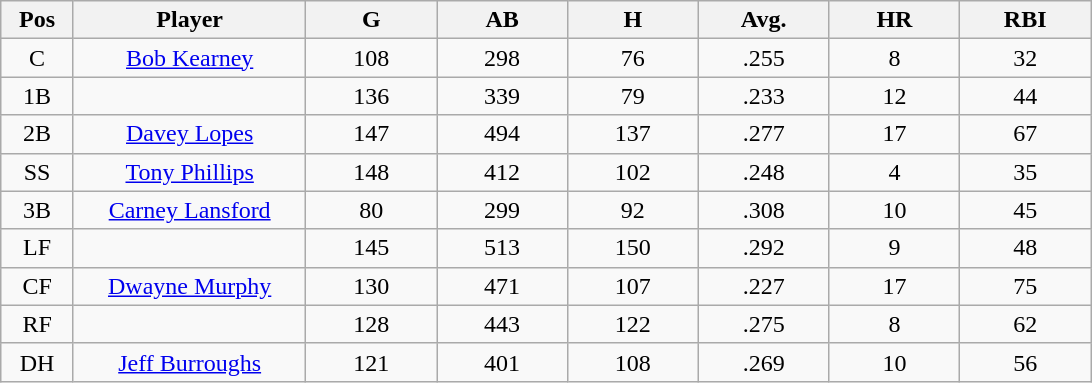<table class="wikitable sortable">
<tr>
<th bgcolor="#DDDDFF" width="5%">Pos</th>
<th bgcolor="#DDDDFF" width="16%">Player</th>
<th bgcolor="#DDDDFF" width="9%">G</th>
<th bgcolor="#DDDDFF" width="9%">AB</th>
<th bgcolor="#DDDDFF" width="9%">H</th>
<th bgcolor="#DDDDFF" width="9%">Avg.</th>
<th bgcolor="#DDDDFF" width="9%">HR</th>
<th bgcolor="#DDDDFF" width="9%">RBI</th>
</tr>
<tr align="center">
<td>C</td>
<td><a href='#'>Bob Kearney</a></td>
<td>108</td>
<td>298</td>
<td>76</td>
<td>.255</td>
<td>8</td>
<td>32</td>
</tr>
<tr align=center>
<td>1B</td>
<td></td>
<td>136</td>
<td>339</td>
<td>79</td>
<td>.233</td>
<td>12</td>
<td>44</td>
</tr>
<tr align="center">
<td>2B</td>
<td><a href='#'>Davey Lopes</a></td>
<td>147</td>
<td>494</td>
<td>137</td>
<td>.277</td>
<td>17</td>
<td>67</td>
</tr>
<tr align=center>
<td>SS</td>
<td><a href='#'>Tony Phillips</a></td>
<td>148</td>
<td>412</td>
<td>102</td>
<td>.248</td>
<td>4</td>
<td>35</td>
</tr>
<tr align=center>
<td>3B</td>
<td><a href='#'>Carney Lansford</a></td>
<td>80</td>
<td>299</td>
<td>92</td>
<td>.308</td>
<td>10</td>
<td>45</td>
</tr>
<tr align=center>
<td>LF</td>
<td></td>
<td>145</td>
<td>513</td>
<td>150</td>
<td>.292</td>
<td>9</td>
<td>48</td>
</tr>
<tr align="center">
<td>CF</td>
<td><a href='#'>Dwayne Murphy</a></td>
<td>130</td>
<td>471</td>
<td>107</td>
<td>.227</td>
<td>17</td>
<td>75</td>
</tr>
<tr align=center>
<td>RF</td>
<td></td>
<td>128</td>
<td>443</td>
<td>122</td>
<td>.275</td>
<td>8</td>
<td>62</td>
</tr>
<tr align="center">
<td>DH</td>
<td><a href='#'>Jeff Burroughs</a></td>
<td>121</td>
<td>401</td>
<td>108</td>
<td>.269</td>
<td>10</td>
<td>56</td>
</tr>
</table>
